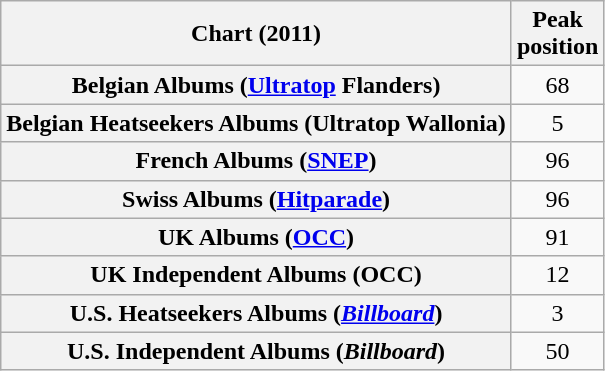<table class="wikitable sortable plainrowheaders" style="text-align:left">
<tr>
<th scope="col">Chart (2011)</th>
<th scope="col">Peak<br>position</th>
</tr>
<tr>
<th scope="row">Belgian Albums (<a href='#'>Ultratop</a> Flanders)</th>
<td style="text-align:center">68</td>
</tr>
<tr>
<th scope="row">Belgian Heatseekers Albums (Ultratop Wallonia)</th>
<td style="text-align:center">5</td>
</tr>
<tr>
<th scope="row">French Albums (<a href='#'>SNEP</a>)</th>
<td style="text-align:center">96</td>
</tr>
<tr>
<th scope="row">Swiss Albums (<a href='#'>Hitparade</a>)</th>
<td style="text-align:center">96</td>
</tr>
<tr>
<th scope="row">UK Albums (<a href='#'>OCC</a>)</th>
<td style="text-align:center">91</td>
</tr>
<tr>
<th scope="row">UK Independent Albums (OCC)</th>
<td style="text-align:center">12</td>
</tr>
<tr>
<th scope="row">U.S. Heatseekers Albums (<em><a href='#'>Billboard</a></em>)</th>
<td style="text-align:center">3</td>
</tr>
<tr>
<th scope="row">U.S. Independent Albums (<em>Billboard</em>)</th>
<td style="text-align:center">50</td>
</tr>
</table>
